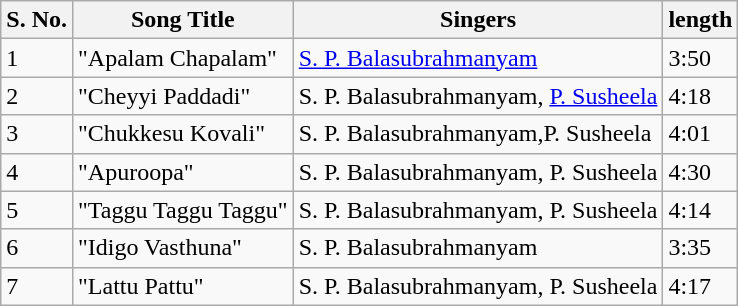<table class="wikitable">
<tr>
<th>S. No.</th>
<th>Song Title</th>
<th>Singers</th>
<th>length</th>
</tr>
<tr>
<td>1</td>
<td>"Apalam Chapalam"</td>
<td><a href='#'>S. P. Balasubrahmanyam</a></td>
<td>3:50</td>
</tr>
<tr>
<td>2</td>
<td>"Cheyyi Paddadi"</td>
<td>S. P. Balasubrahmanyam, <a href='#'>P. Susheela</a></td>
<td>4:18</td>
</tr>
<tr>
<td>3</td>
<td>"Chukkesu Kovali"</td>
<td>S. P. Balasubrahmanyam,P. Susheela</td>
<td>4:01</td>
</tr>
<tr>
<td>4</td>
<td>"Apuroopa"</td>
<td>S. P. Balasubrahmanyam, P. Susheela</td>
<td>4:30</td>
</tr>
<tr>
<td>5</td>
<td>"Taggu Taggu Taggu"</td>
<td>S. P. Balasubrahmanyam, P. Susheela</td>
<td>4:14</td>
</tr>
<tr>
<td>6</td>
<td>"Idigo Vasthuna"</td>
<td>S. P. Balasubrahmanyam</td>
<td>3:35</td>
</tr>
<tr>
<td>7</td>
<td>"Lattu Pattu"</td>
<td>S. P. Balasubrahmanyam, P. Susheela</td>
<td>4:17</td>
</tr>
</table>
